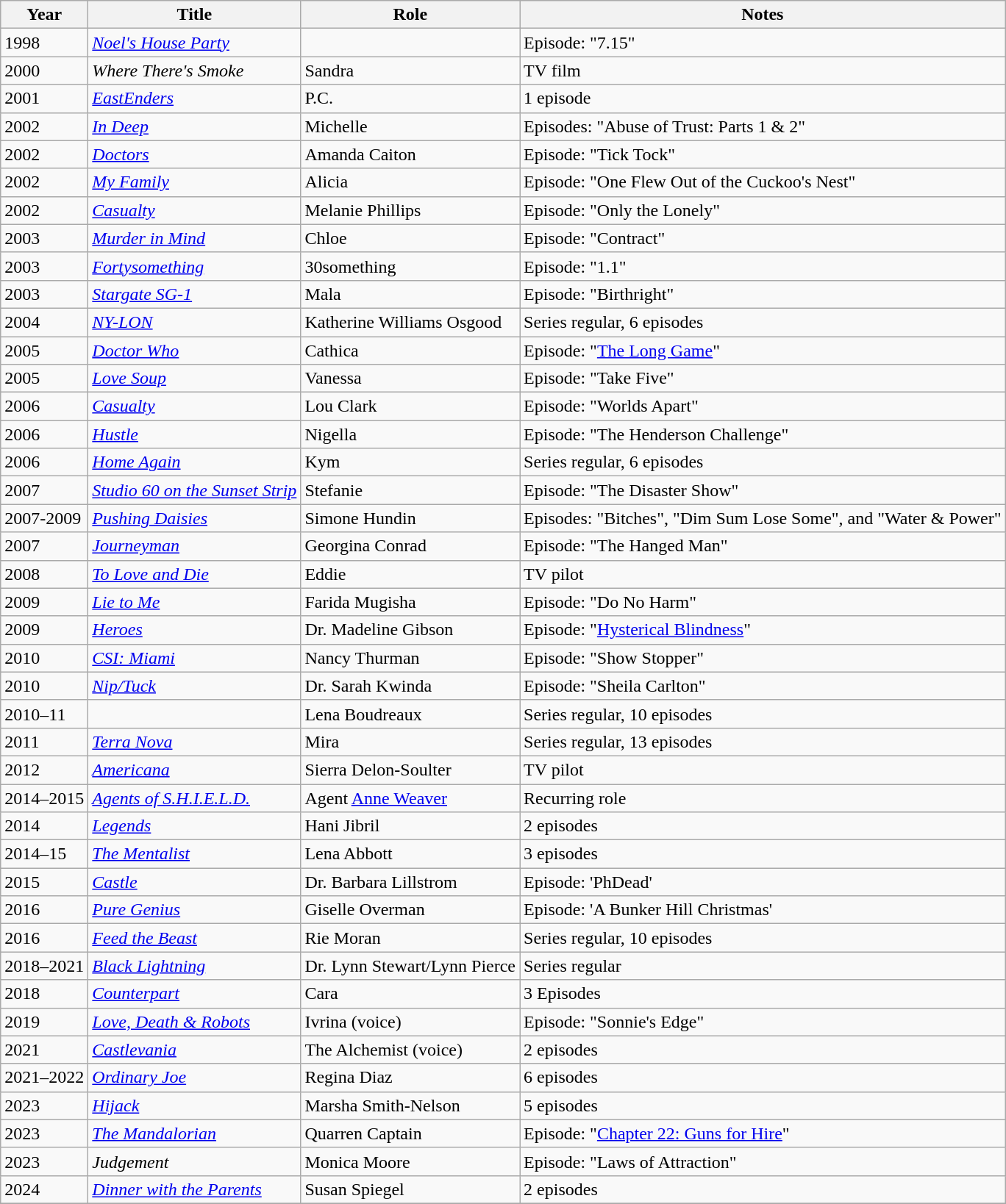<table class="wikitable sortable">
<tr>
<th>Year</th>
<th>Title</th>
<th>Role</th>
<th class="unsortable">Notes</th>
</tr>
<tr>
<td>1998</td>
<td><em><a href='#'>Noel's House Party</a></em></td>
<td></td>
<td>Episode: "7.15"</td>
</tr>
<tr>
<td>2000</td>
<td><em>Where There's Smoke</em></td>
<td>Sandra</td>
<td>TV film</td>
</tr>
<tr>
<td>2001</td>
<td><em><a href='#'>EastEnders</a></em></td>
<td>P.C.</td>
<td>1 episode</td>
</tr>
<tr>
<td>2002</td>
<td><em><a href='#'>In Deep</a></em></td>
<td>Michelle</td>
<td>Episodes: "Abuse of Trust: Parts 1 & 2"</td>
</tr>
<tr>
<td>2002</td>
<td><em><a href='#'>Doctors</a></em></td>
<td>Amanda Caiton</td>
<td>Episode: "Tick Tock"</td>
</tr>
<tr>
<td>2002</td>
<td><em><a href='#'>My Family</a></em></td>
<td>Alicia</td>
<td>Episode: "One Flew Out of the Cuckoo's Nest"</td>
</tr>
<tr>
<td>2002</td>
<td><em><a href='#'>Casualty</a></em></td>
<td>Melanie Phillips</td>
<td>Episode: "Only the Lonely"</td>
</tr>
<tr>
<td>2003</td>
<td><em><a href='#'>Murder in Mind</a></em></td>
<td>Chloe</td>
<td>Episode: "Contract"</td>
</tr>
<tr>
<td>2003</td>
<td><em><a href='#'>Fortysomething</a></em></td>
<td>30something</td>
<td>Episode: "1.1"</td>
</tr>
<tr>
<td>2003</td>
<td><em><a href='#'>Stargate SG-1</a></em></td>
<td>Mala</td>
<td>Episode: "Birthright"</td>
</tr>
<tr>
<td>2004</td>
<td><em><a href='#'>NY-LON</a></em></td>
<td>Katherine Williams Osgood</td>
<td>Series regular, 6 episodes</td>
</tr>
<tr>
<td>2005</td>
<td><em><a href='#'>Doctor Who</a></em></td>
<td>Cathica</td>
<td>Episode: "<a href='#'>The Long Game</a>"</td>
</tr>
<tr>
<td>2005</td>
<td><em><a href='#'>Love Soup</a></em></td>
<td>Vanessa</td>
<td>Episode: "Take Five"</td>
</tr>
<tr>
<td>2006</td>
<td><em><a href='#'>Casualty</a></em></td>
<td>Lou Clark</td>
<td>Episode: "Worlds Apart"</td>
</tr>
<tr>
<td>2006</td>
<td><em><a href='#'>Hustle</a></em></td>
<td>Nigella</td>
<td>Episode: "The Henderson Challenge"</td>
</tr>
<tr>
<td>2006</td>
<td><em><a href='#'>Home Again</a></em></td>
<td>Kym</td>
<td>Series regular, 6 episodes</td>
</tr>
<tr>
<td>2007</td>
<td><em><a href='#'>Studio 60 on the Sunset Strip</a></em></td>
<td>Stefanie</td>
<td>Episode: "The Disaster Show"</td>
</tr>
<tr>
<td>2007-2009</td>
<td><em><a href='#'>Pushing Daisies</a></em></td>
<td>Simone Hundin</td>
<td>Episodes: "Bitches", "Dim Sum Lose Some", and "Water & Power"</td>
</tr>
<tr>
<td>2007</td>
<td><em><a href='#'>Journeyman</a></em></td>
<td>Georgina Conrad</td>
<td>Episode: "The Hanged Man"</td>
</tr>
<tr>
<td>2008</td>
<td><em><a href='#'>To Love and Die</a></em></td>
<td>Eddie</td>
<td>TV pilot</td>
</tr>
<tr>
<td>2009</td>
<td><em><a href='#'>Lie to Me</a></em></td>
<td>Farida Mugisha</td>
<td>Episode: "Do No Harm"</td>
</tr>
<tr>
<td>2009</td>
<td><em><a href='#'>Heroes</a></em></td>
<td>Dr. Madeline Gibson</td>
<td>Episode: "<a href='#'>Hysterical Blindness</a>"</td>
</tr>
<tr>
<td>2010</td>
<td><em><a href='#'>CSI: Miami</a></em></td>
<td>Nancy Thurman</td>
<td>Episode: "Show Stopper"</td>
</tr>
<tr>
<td>2010</td>
<td><em><a href='#'>Nip/Tuck</a></em></td>
<td>Dr. Sarah Kwinda</td>
<td>Episode: "Sheila Carlton"</td>
</tr>
<tr>
<td>2010–11</td>
<td><em></em></td>
<td>Lena Boudreaux</td>
<td>Series regular, 10 episodes</td>
</tr>
<tr>
<td>2011</td>
<td><em><a href='#'>Terra Nova</a></em></td>
<td>Mira</td>
<td>Series regular, 13 episodes</td>
</tr>
<tr>
<td>2012</td>
<td><em><a href='#'>Americana</a></em></td>
<td>Sierra Delon-Soulter</td>
<td>TV pilot</td>
</tr>
<tr>
<td>2014–2015</td>
<td><em><a href='#'>Agents of S.H.I.E.L.D.</a></em></td>
<td>Agent <a href='#'>Anne Weaver</a></td>
<td>Recurring role</td>
</tr>
<tr>
<td>2014</td>
<td><em><a href='#'>Legends</a></em></td>
<td>Hani Jibril</td>
<td>2 episodes</td>
</tr>
<tr>
<td>2014–15</td>
<td><em><a href='#'>The Mentalist</a></em></td>
<td>Lena Abbott</td>
<td>3 episodes</td>
</tr>
<tr>
<td>2015</td>
<td><em><a href='#'>Castle</a></em></td>
<td>Dr. Barbara Lillstrom</td>
<td>Episode: 'PhDead'</td>
</tr>
<tr>
<td>2016</td>
<td><em><a href='#'>Pure Genius</a></em></td>
<td>Giselle Overman</td>
<td>Episode: 'A Bunker Hill Christmas'</td>
</tr>
<tr>
<td>2016</td>
<td><em><a href='#'>Feed the Beast</a></em></td>
<td>Rie Moran</td>
<td>Series regular, 10 episodes</td>
</tr>
<tr>
<td>2018–2021</td>
<td><em><a href='#'>Black Lightning</a></em></td>
<td>Dr. Lynn Stewart/Lynn Pierce</td>
<td>Series regular</td>
</tr>
<tr>
<td>2018</td>
<td><em><a href='#'>Counterpart</a></em></td>
<td>Cara</td>
<td>3 Episodes</td>
</tr>
<tr>
<td>2019</td>
<td><em><a href='#'>Love, Death & Robots</a></em></td>
<td>Ivrina (voice)</td>
<td>Episode: "Sonnie's Edge"</td>
</tr>
<tr>
<td>2021</td>
<td><em><a href='#'>Castlevania</a></em></td>
<td>The Alchemist (voice)</td>
<td>2 episodes</td>
</tr>
<tr>
<td>2021–2022</td>
<td><em><a href='#'>Ordinary Joe</a></em></td>
<td>Regina Diaz</td>
<td>6 episodes</td>
</tr>
<tr>
<td>2023</td>
<td><em><a href='#'>Hijack</a></em></td>
<td>Marsha Smith-Nelson</td>
<td>5 episodes</td>
</tr>
<tr>
<td>2023</td>
<td><em><a href='#'>The Mandalorian</a></em></td>
<td>Quarren Captain</td>
<td>Episode: "<a href='#'>Chapter 22: Guns for Hire</a>"</td>
</tr>
<tr>
<td>2023</td>
<td><em>Judgement</em></td>
<td>Monica Moore</td>
<td>Episode: "Laws of Attraction"</td>
</tr>
<tr>
<td>2024</td>
<td><em><a href='#'>Dinner with the Parents</a></em></td>
<td>Susan Spiegel</td>
<td>2 episodes</td>
</tr>
<tr>
</tr>
</table>
